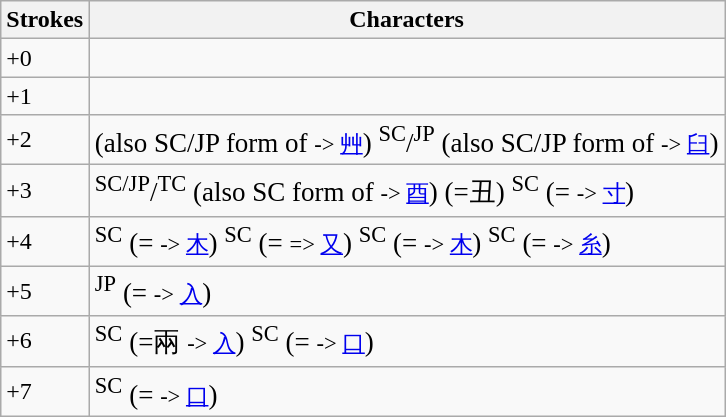<table class="wikitable">
<tr>
<th>Strokes</th>
<th>Characters</th>
</tr>
<tr --->
<td>+0</td>
<td style="font-size: large;"></td>
</tr>
<tr --->
<td>+1</td>
<td style="font-size: large;">     </td>
</tr>
<tr --->
<td>+2</td>
<td style="font-size: large;"> (also SC/JP form of  <small>-> <a href='#'>艸</a></small>)      <sup>SC</sup>/<sup>JP</sup> (also SC/JP form of  <small>-> <a href='#'>臼</a></small>)</td>
</tr>
<tr --->
<td>+3</td>
<td style="font-size: large;">   <sup>SC/JP</sup>/<sup>TC</sup> (also SC form of  <small>-> <a href='#'>酉</a></small>)  (=丑) <sup>SC</sup> (= <small>-> <a href='#'>寸</a></small>)</td>
</tr>
<tr -->
<td>+4</td>
<td style="font-size: large;">     <sup>SC</sup> (= <small>-> <a href='#'>木</a></small>) <sup>SC</sup> (= <small>=> <a href='#'>又</a></small>) <sup>SC</sup> (= <small>-> <a href='#'>木</a></small>) <sup>SC</sup> (= <small>-> <a href='#'>糸</a></small>)</td>
</tr>
<tr --->
<td>+5</td>
<td style="font-size: large;">   <sup>JP</sup> (= <small>-> <a href='#'>入</a></small>)</td>
</tr>
<tr --->
<td>+6</td>
<td style="font-size: large;"> <sup>SC</sup> (=兩 <small>-> <a href='#'>入</a></small>) <sup>SC</sup> (= <small>-> <a href='#'>口</a></small>)</td>
</tr>
<tr --->
<td>+7</td>
<td style="font-size: large;"> <sup>SC</sup> (= <small>-> <a href='#'>口</a></small>)</td>
</tr>
</table>
